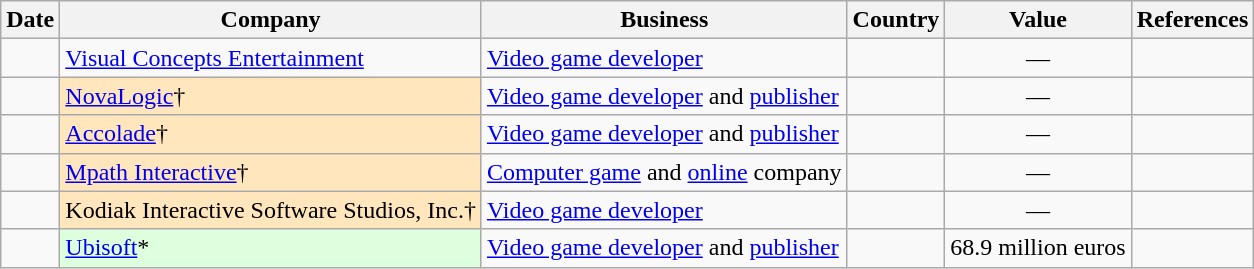<table class="wikitable sortable">
<tr>
<th>Date</th>
<th>Company</th>
<th>Business</th>
<th>Country</th>
<th>Value</th>
<th class="unsortable">References</th>
</tr>
<tr>
<td></td>
<td><a href='#'>Visual Concepts Entertainment</a></td>
<td><a href='#'>Video game developer</a></td>
<td></td>
<td style="text-align:center;">—</td>
<td style="text-align:center;"></td>
</tr>
<tr>
<td></td>
<td style="background:#ffe6bd;"><a href='#'>NovaLogic</a>†</td>
<td><a href='#'>Video game developer</a> and <a href='#'>publisher</a></td>
<td></td>
<td style="text-align:center;">—</td>
<td style="text-align:center;"></td>
</tr>
<tr>
<td></td>
<td style="background:#ffe6bd;"><a href='#'>Accolade</a>†</td>
<td><a href='#'>Video game developer</a> and <a href='#'>publisher</a></td>
<td></td>
<td style="text-align:center;">—</td>
<td style="text-align:center;"></td>
</tr>
<tr>
<td></td>
<td style="background:#ffe6bd;"><a href='#'>Mpath Interactive</a>†</td>
<td><a href='#'>Computer game</a> and <a href='#'>online</a> company</td>
<td></td>
<td style="text-align:center;">—</td>
<td style="text-align:center;"></td>
</tr>
<tr>
<td></td>
<td style="background:#ffe6bd;">Kodiak Interactive Software Studios, Inc.†</td>
<td><a href='#'>Video game developer</a></td>
<td></td>
<td style="text-align:center;">—</td>
<td style="text-align:center;"></td>
</tr>
<tr>
<td></td>
<td style="background:#dfd;"><a href='#'>Ubisoft</a>*</td>
<td><a href='#'>Video game developer</a> and <a href='#'>publisher</a></td>
<td></td>
<td>68.9 million euros</td>
<td style="text-align:center;"></td>
</tr>
</table>
